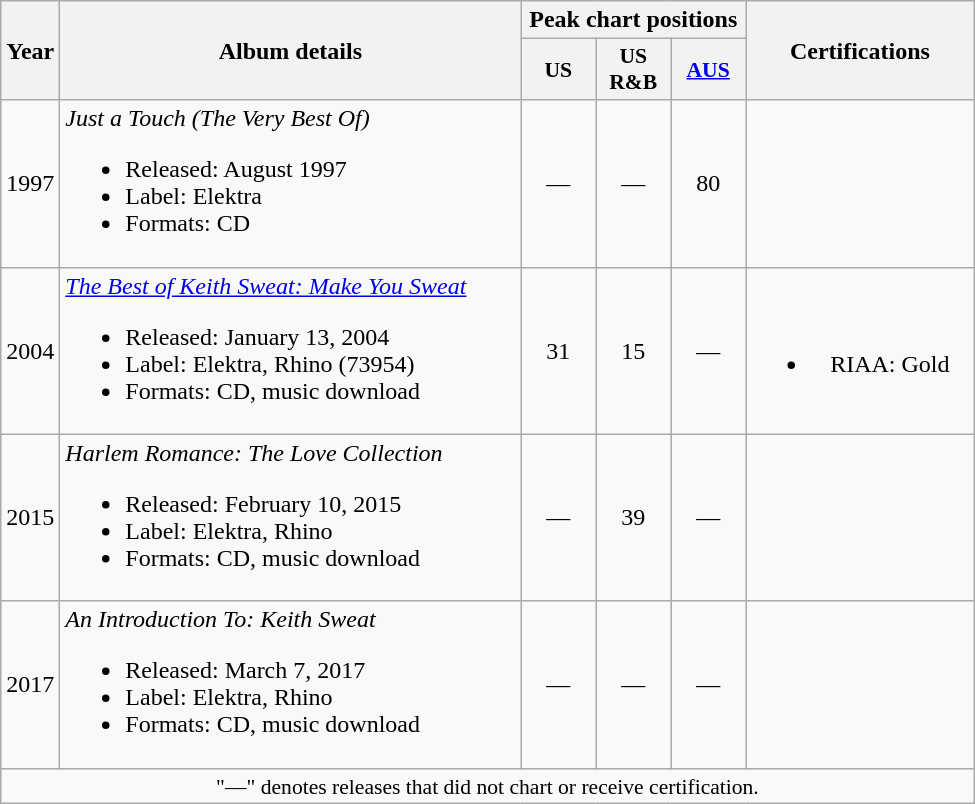<table class="wikitable plainrowheaders" style="text-align:center;">
<tr>
<th scope="col" rowspan="2">Year</th>
<th scope="col" rowspan="2" style="width:300px;">Album details</th>
<th scope="col" colspan="3">Peak chart positions</th>
<th scope="col" rowspan="2" style="width:145px;">Certifications</th>
</tr>
<tr>
<th scope="col" style="width:3em;font-size:90%;">US<br></th>
<th scope="col" style="width:3em;font-size:90%;">US R&B<br></th>
<th scope="col" style="width:3em;font-size:90%;"><a href='#'>AUS</a><br></th>
</tr>
<tr>
<td>1997</td>
<td style="text-align:left;"><em>Just a Touch (The Very Best Of)</em><br><ul><li>Released: August 1997</li><li>Label: Elektra</li><li>Formats: CD</li></ul></td>
<td>—</td>
<td>—</td>
<td>80</td>
<td></td>
</tr>
<tr>
<td>2004</td>
<td style="text-align:left;"><em><a href='#'>The Best of Keith Sweat: Make You Sweat</a></em><br><ul><li>Released: January 13, 2004</li><li>Label: Elektra, Rhino (73954)</li><li>Formats: CD, music download</li></ul></td>
<td>31</td>
<td>15</td>
<td>—</td>
<td><br><ul><li>RIAA: Gold</li></ul></td>
</tr>
<tr>
<td>2015</td>
<td style="text-align:left;"><em>Harlem Romance: The Love Collection</em><br><ul><li>Released: February 10, 2015</li><li>Label: Elektra, Rhino</li><li>Formats: CD, music download</li></ul></td>
<td>—</td>
<td>39</td>
<td>—</td>
<td></td>
</tr>
<tr>
<td>2017</td>
<td style="text-align:left;"><em>An Introduction To: Keith Sweat</em><br><ul><li>Released: March 7, 2017</li><li>Label: Elektra, Rhino</li><li>Formats: CD, music download</li></ul></td>
<td>—</td>
<td>—</td>
<td>—</td>
<td></td>
</tr>
<tr>
<td colspan="6" style="font-size:90%">"—" denotes releases that did not chart or receive certification.</td>
</tr>
</table>
